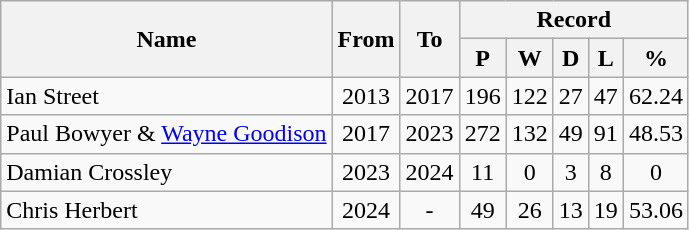<table class=wikitable style=text-align:center>
<tr>
<th rowspan=2>Name</th>
<th rowspan=2>From</th>
<th rowspan=2>To</th>
<th colspan=5>Record</th>
</tr>
<tr>
<th>P</th>
<th>W</th>
<th>D</th>
<th>L</th>
<th>%</th>
</tr>
<tr>
<td align=left>Ian Street</td>
<td>2013</td>
<td>2017</td>
<td>196</td>
<td>122</td>
<td>27</td>
<td>47</td>
<td>62.24</td>
</tr>
<tr>
<td align=left>Paul Bowyer & <a href='#'>Wayne Goodison</a></td>
<td>2017</td>
<td>2023</td>
<td>272</td>
<td>132</td>
<td>49</td>
<td>91</td>
<td>48.53</td>
</tr>
<tr>
<td align=left>Damian Crossley</td>
<td>2023</td>
<td>2024</td>
<td>11</td>
<td>0</td>
<td>3</td>
<td>8</td>
<td>0</td>
</tr>
<tr>
<td align=left>Chris Herbert</td>
<td>2024</td>
<td>-</td>
<td>49</td>
<td>26</td>
<td>13</td>
<td>19</td>
<td>53.06</td>
</tr>
</table>
